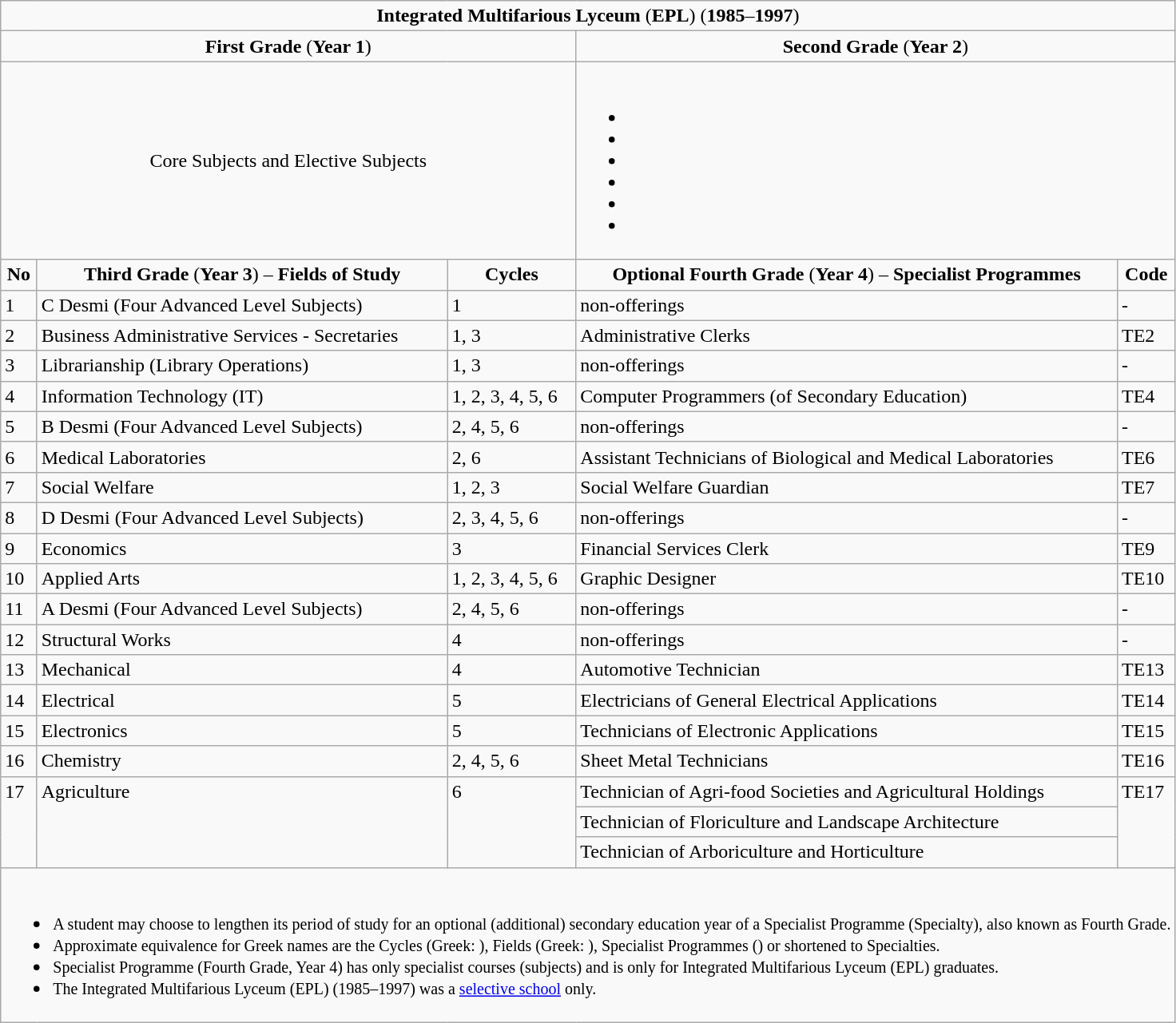<table class="wikitable mw-collapsible mw-collapsed" style="text-align:left;">
<tr>
<td style="text-align:center;" colspan="5"><strong>Integrated Multifarious Lyceum</strong> (<strong>EPL</strong>) (<strong>1985</strong>–<strong>1997</strong>)</td>
</tr>
<tr>
<td style="text-align:center;" colspan="3"><strong>First Grade</strong> (<strong>Year 1</strong>)</td>
<td style="text-align:center;" colspan="2"><strong>Second Grade</strong> (<strong>Year 2</strong>)</td>
</tr>
<tr style="text-align:right;">
<td style="text-align:center;" colspan="3">Core Subjects and Elective Subjects</td>
<td colspan="2"><br><ul><li></li><li></li><li></li><li></li><li></li><li></li></ul></td>
</tr>
<tr>
<td style="text-align:center;"><strong>No</strong></td>
<td style="text-align:center;"><strong>Third Grade</strong> (<strong>Year 3</strong>) – <strong>Fields of Study</strong></td>
<td style="text-align:center;"><strong>Cycles</strong></td>
<td style="text-align:center;"><strong>Optional Fourth Grade</strong> (<strong>Year 4</strong>) – <strong>Specialist Programmes</strong></td>
<td style="text-align:center;"><strong>Code</strong></td>
</tr>
<tr>
<td>1</td>
<td>C Desmi (Four Advanced Level Subjects)</td>
<td>1</td>
<td>non-offerings</td>
<td>-</td>
</tr>
<tr>
<td>2</td>
<td>Business Administrative Services - Secretaries</td>
<td>1, 3</td>
<td>Administrative Clerks</td>
<td>TE2</td>
</tr>
<tr>
<td>3</td>
<td>Librarianship (Library Operations)</td>
<td>1, 3</td>
<td>non-offerings</td>
<td>-</td>
</tr>
<tr>
<td>4</td>
<td>Information Technology (IT)</td>
<td>1, 2, 3, 4, 5, 6</td>
<td>Computer Programmers (of Secondary Education)</td>
<td>TE4</td>
</tr>
<tr>
<td>5</td>
<td>Β Desmi (Four Advanced Level Subjects)</td>
<td>2, 4, 5, 6</td>
<td>non-offerings</td>
<td>-</td>
</tr>
<tr>
<td>6</td>
<td>Medical Laboratories</td>
<td>2, 6</td>
<td>Assistant Technicians of Biological and Medical Laboratories</td>
<td>TE6</td>
</tr>
<tr>
<td>7</td>
<td>Social Welfare</td>
<td>1, 2, 3</td>
<td>Social Welfare Guardian</td>
<td>TE7</td>
</tr>
<tr>
<td>8</td>
<td>D Desmi (Four Advanced Level Subjects)</td>
<td>2, 3, 4, 5, 6</td>
<td>non-offerings</td>
<td>-</td>
</tr>
<tr>
<td>9</td>
<td>Economics</td>
<td>3</td>
<td>Financial Services Clerk</td>
<td>TE9</td>
</tr>
<tr>
<td>10</td>
<td>Applied Arts</td>
<td>1, 2, 3, 4, 5, 6</td>
<td>Graphic Designer</td>
<td>TE10</td>
</tr>
<tr>
<td>11</td>
<td>A Desmi (Four Advanced Level Subjects)</td>
<td>2, 4, 5, 6</td>
<td>non-offerings</td>
<td>-</td>
</tr>
<tr>
<td>12</td>
<td>Structural Works</td>
<td>4</td>
<td>non-offerings</td>
<td>-</td>
</tr>
<tr>
<td>13</td>
<td>Mechanical</td>
<td>4</td>
<td>Automotive Technician</td>
<td>TE13</td>
</tr>
<tr>
<td>14</td>
<td>Electrical</td>
<td>5</td>
<td>Electricians of General Electrical Applications</td>
<td>TE14</td>
</tr>
<tr>
<td>15</td>
<td>Electronics</td>
<td>5</td>
<td>Technicians of Electronic Applications</td>
<td>TE15</td>
</tr>
<tr>
<td>16</td>
<td>Chemistry</td>
<td>2, 4, 5, 6</td>
<td>Sheet Metal Technicians</td>
<td>TE16</td>
</tr>
<tr>
<td style="vertical-align: top;" rowspan="3">17</td>
<td style="vertical-align: top;" rowspan="3">Agriculture</td>
<td style="vertical-align: top;" rowspan="3">6</td>
<td>Technician of Agri-food Societies and Agricultural Holdings</td>
<td style="vertical-align: top;" rowspan="3">TE17</td>
</tr>
<tr>
<td>Technician of Floriculture and Landscape Architecture</td>
</tr>
<tr>
<td>Technician of Arboriculture and Horticulture</td>
</tr>
<tr>
<td colspan="5"><br><ul><li><small>A student may choose to lengthen its period of study for an optional (additional) secondary education year of a Specialist Programme (Specialty), also known as Fourth Grade.</small></li><li><small>Approximate equivalence for Greek names are the Cycles (Greek: ), Fields (Greek: ), Specialist Programmes () or shortened to Specialties.</small></li><li><small>Specialist Programme (Fourth Grade, Year 4) has only specialist courses (subjects) and is only for Integrated Multifarious Lyceum (EPL) graduates.</small></li><li><small>The Integrated Multifarious Lyceum (EPL) (1985–1997) was a <a href='#'>selective school</a> only.</small></li></ul></td>
</tr>
</table>
